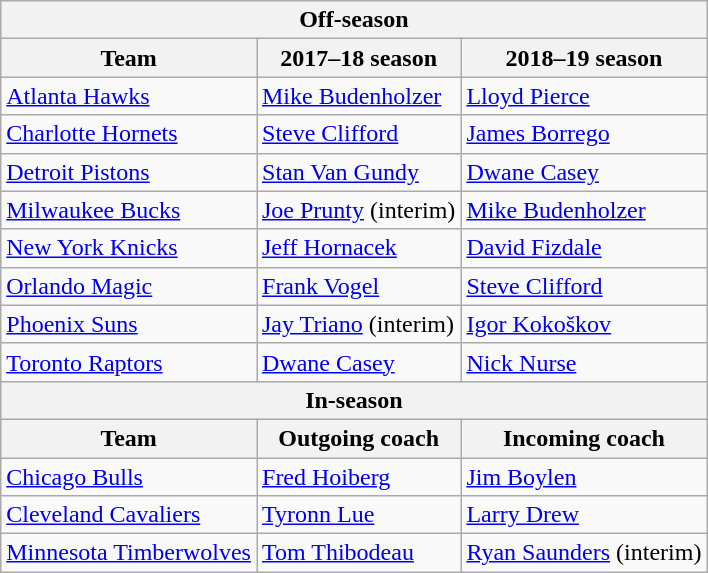<table class="wikitable">
<tr>
<th colspan="3">Off-season</th>
</tr>
<tr>
<th>Team</th>
<th>2017–18 season</th>
<th>2018–19 season</th>
</tr>
<tr>
<td><a href='#'>Atlanta Hawks</a></td>
<td><a href='#'>Mike Budenholzer</a></td>
<td><a href='#'>Lloyd Pierce</a></td>
</tr>
<tr>
<td><a href='#'>Charlotte Hornets</a></td>
<td><a href='#'>Steve Clifford</a></td>
<td><a href='#'>James Borrego</a></td>
</tr>
<tr>
<td><a href='#'>Detroit Pistons</a></td>
<td><a href='#'>Stan Van Gundy</a></td>
<td><a href='#'>Dwane Casey</a></td>
</tr>
<tr>
<td><a href='#'>Milwaukee Bucks</a></td>
<td><a href='#'>Joe Prunty</a> (interim)</td>
<td><a href='#'>Mike Budenholzer</a></td>
</tr>
<tr>
<td><a href='#'>New York Knicks</a></td>
<td><a href='#'>Jeff Hornacek</a></td>
<td><a href='#'>David Fizdale</a></td>
</tr>
<tr>
<td><a href='#'>Orlando Magic</a></td>
<td><a href='#'>Frank Vogel</a></td>
<td><a href='#'>Steve Clifford</a></td>
</tr>
<tr>
<td><a href='#'>Phoenix Suns</a></td>
<td><a href='#'>Jay Triano</a> (interim)</td>
<td><a href='#'>Igor Kokoškov</a></td>
</tr>
<tr>
<td><a href='#'>Toronto Raptors</a></td>
<td><a href='#'>Dwane Casey</a></td>
<td><a href='#'>Nick Nurse</a></td>
</tr>
<tr>
<th colspan="3">In-season</th>
</tr>
<tr>
<th>Team</th>
<th>Outgoing coach</th>
<th>Incoming coach</th>
</tr>
<tr>
<td><a href='#'>Chicago Bulls</a></td>
<td><a href='#'>Fred Hoiberg</a></td>
<td><a href='#'>Jim Boylen</a></td>
</tr>
<tr>
<td><a href='#'>Cleveland Cavaliers</a></td>
<td><a href='#'>Tyronn Lue</a></td>
<td><a href='#'>Larry Drew</a></td>
</tr>
<tr>
<td><a href='#'>Minnesota Timberwolves</a></td>
<td><a href='#'>Tom Thibodeau</a></td>
<td><a href='#'>Ryan Saunders</a> (interim)</td>
</tr>
</table>
